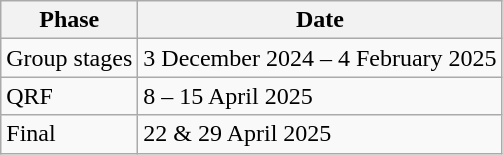<table class="wikitable" style="text-align:center;">
<tr>
<th>Phase</th>
<th>Date</th>
</tr>
<tr>
<td align="left">Group stages</td>
<td align="left">3 December 2024 – 4 February 2025</td>
</tr>
<tr>
<td align="left">QRF</td>
<td align="left">8 – 15 April 2025</td>
</tr>
<tr>
<td align="left">Final</td>
<td align="left">22 & 29 April 2025</td>
</tr>
</table>
